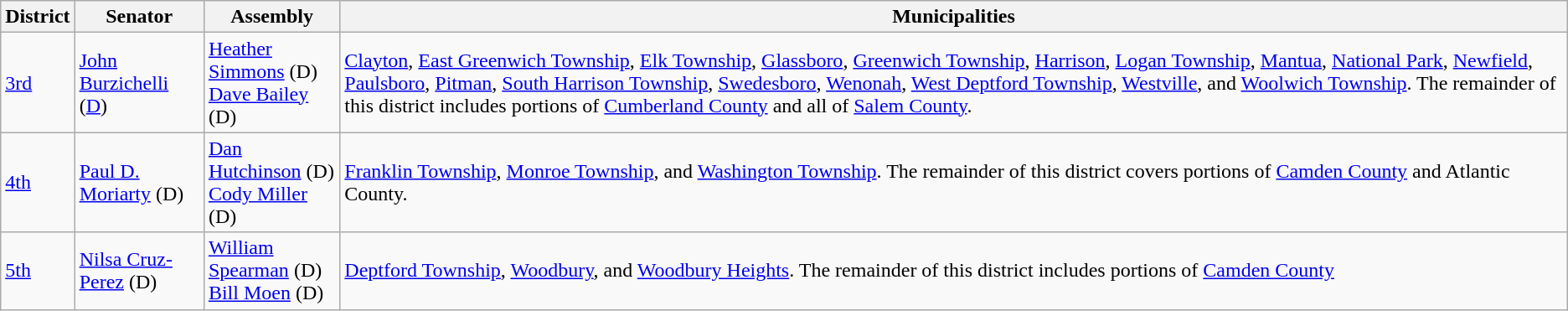<table class="wikitable">
<tr>
<th>District</th>
<th>Senator</th>
<th>Assembly </th>
<th>Municipalities</th>
</tr>
<tr>
<td><a href='#'>3rd</a></td>
<td><a href='#'>John Burzichelli</a> (<a href='#'>D</a>)</td>
<td><a href='#'>Heather Simmons</a> (D)<br><a href='#'>Dave Bailey</a> (D)</td>
<td><a href='#'>Clayton</a>, <a href='#'>East Greenwich Township</a>, <a href='#'>Elk Township</a>, <a href='#'>Glassboro</a>, <a href='#'>Greenwich Township</a>, <a href='#'>Harrison</a>, <a href='#'>Logan Township</a>, <a href='#'>Mantua</a>, <a href='#'>National Park</a>, <a href='#'>Newfield</a>, <a href='#'>Paulsboro</a>, <a href='#'>Pitman</a>, <a href='#'>South Harrison Township</a>, <a href='#'>Swedesboro</a>, <a href='#'>Wenonah</a>, <a href='#'>West Deptford Township</a>, <a href='#'>Westville</a>, and <a href='#'>Woolwich Township</a>. The remainder of this district includes portions of <a href='#'>Cumberland County</a> and all of <a href='#'>Salem County</a>.</td>
</tr>
<tr>
<td><a href='#'>4th</a></td>
<td><a href='#'>Paul D. Moriarty</a> (D)</td>
<td><a href='#'>Dan Hutchinson</a> (D)<br><a href='#'>Cody Miller</a> (D)</td>
<td><a href='#'>Franklin Township</a>, <a href='#'>Monroe Township</a>, and <a href='#'>Washington Township</a>. The remainder of this district covers portions of <a href='#'>Camden County</a> and Atlantic County.</td>
</tr>
<tr>
<td><a href='#'>5th</a></td>
<td><a href='#'>Nilsa Cruz-Perez</a> (D)</td>
<td><a href='#'>William Spearman</a> (D)<br><a href='#'>Bill Moen</a> (D)</td>
<td><a href='#'>Deptford Township</a>, <a href='#'>Woodbury</a>, and <a href='#'>Woodbury Heights</a>. The remainder of this district includes portions of <a href='#'>Camden County</a></td>
</tr>
</table>
